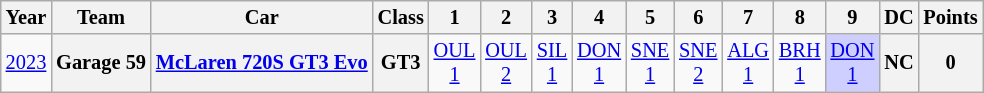<table class="wikitable" style="text-align:center; font-size:85%">
<tr>
<th>Year</th>
<th>Team</th>
<th>Car</th>
<th>Class</th>
<th>1</th>
<th>2</th>
<th>3</th>
<th>4</th>
<th>5</th>
<th>6</th>
<th>7</th>
<th>8</th>
<th>9</th>
<th>DC</th>
<th>Points</th>
</tr>
<tr>
<td><a href='#'>2023</a></td>
<th nowrap>Garage 59</th>
<th nowrap><a href='#'>McLaren 720S GT3 Evo</a></th>
<th>GT3</th>
<td><a href='#'>OUL<br>1</a></td>
<td><a href='#'>OUL<br>2</a></td>
<td><a href='#'>SIL<br>1</a></td>
<td><a href='#'>DON<br>1</a></td>
<td><a href='#'>SNE<br>1</a></td>
<td><a href='#'>SNE<br>2</a></td>
<td><a href='#'>ALG<br>1</a></td>
<td><a href='#'>BRH<br>1</a></td>
<td style="background:#CFCFFF;"><a href='#'>DON<br>1</a><br></td>
<th>NC</th>
<th>0</th>
</tr>
</table>
